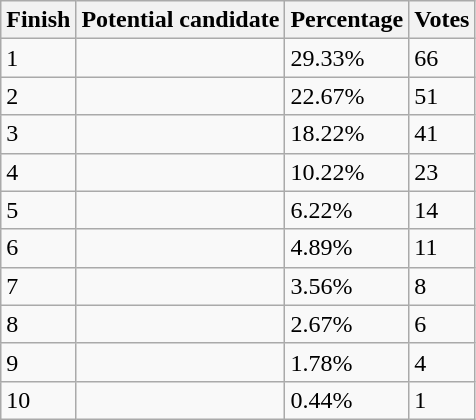<table class="wikitable sortable">
<tr>
<th>Finish</th>
<th>Potential candidate</th>
<th>Percentage</th>
<th>Votes</th>
</tr>
<tr>
<td>1</td>
<td></td>
<td>29.33%</td>
<td>66</td>
</tr>
<tr>
<td>2</td>
<td></td>
<td>22.67%</td>
<td>51</td>
</tr>
<tr>
<td>3</td>
<td></td>
<td>18.22%</td>
<td>41</td>
</tr>
<tr>
<td>4</td>
<td></td>
<td>10.22%</td>
<td>23</td>
</tr>
<tr>
<td>5</td>
<td></td>
<td>6.22%</td>
<td>14</td>
</tr>
<tr>
<td>6</td>
<td></td>
<td>4.89%</td>
<td>11</td>
</tr>
<tr>
<td>7</td>
<td></td>
<td>3.56%</td>
<td>8</td>
</tr>
<tr>
<td>8</td>
<td></td>
<td>2.67%</td>
<td>6</td>
</tr>
<tr>
<td>9</td>
<td></td>
<td>1.78%</td>
<td>4</td>
</tr>
<tr>
<td>10</td>
<td></td>
<td>0.44%</td>
<td>1</td>
</tr>
</table>
